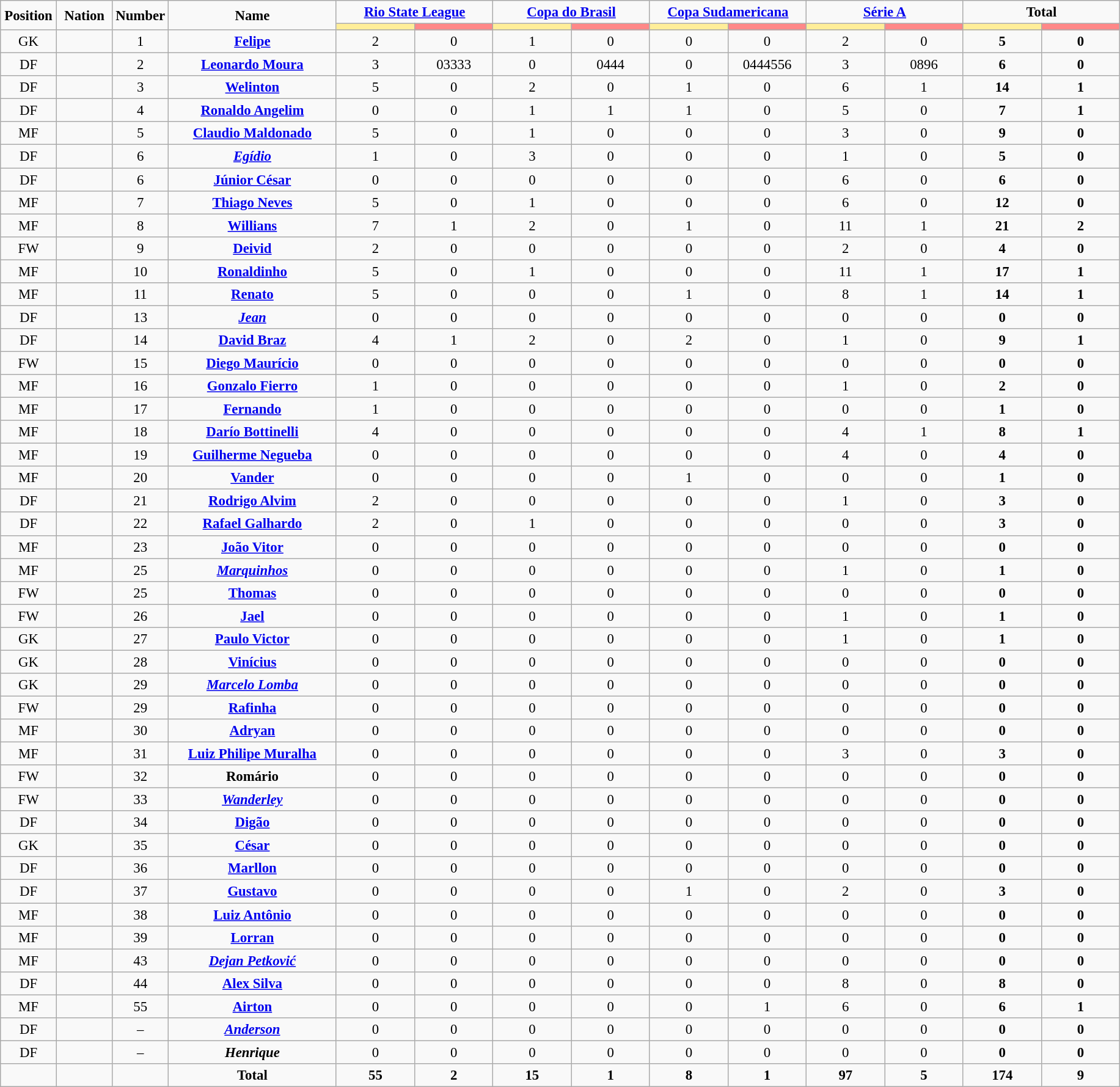<table class="wikitable" style="font-size: 95%; text-align: center;">
<tr>
<td rowspan="2"  style="width:5%; text-align:center;"><strong>Position</strong></td>
<td rowspan="2"  style="width:5%; text-align:center;"><strong>Nation</strong></td>
<td rowspan="2"  style="width:5%; text-align:center;"><strong>Number</strong></td>
<td rowspan="2"  style="width:15%; text-align:center;"><strong>Name</strong></td>
<td colspan="2" style="text-align:center;"><strong><a href='#'>Rio State League</a></strong></td>
<td colspan="2" style="text-align:center;"><strong><a href='#'>Copa do Brasil</a></strong></td>
<td colspan="2" style="text-align:center;"><strong><a href='#'>Copa Sudamericana</a></strong></td>
<td colspan="2" style="text-align:center;"><strong><a href='#'>Série A</a></strong></td>
<td colspan="2" style="text-align:center;"><strong>Total</strong></td>
</tr>
<tr>
<th style="width:60px; background:#fe9;"></th>
<th style="width:60px; background:#ff8888;"></th>
<th style="width:60px; background:#fe9;"></th>
<th style="width:60px; background:#ff8888;"></th>
<th style="width:60px; background:#fe9;"></th>
<th style="width:60px; background:#ff8888;"></th>
<th style="width:60px; background:#fe9;"></th>
<th style="width:60px; background:#ff8888;"></th>
<th style="width:60px; background:#fe9;"></th>
<th style="width:60px; background:#ff8888;"></th>
</tr>
<tr>
<td>GK</td>
<td></td>
<td>1</td>
<td><strong><a href='#'>Felipe</a></strong></td>
<td>2</td>
<td>0</td>
<td>1</td>
<td>0</td>
<td>0</td>
<td>0</td>
<td>2</td>
<td>0</td>
<td><strong>5</strong></td>
<td><strong>0</strong></td>
</tr>
<tr>
<td>DF</td>
<td></td>
<td>2</td>
<td><strong><a href='#'>Leonardo Moura</a></strong></td>
<td>3</td>
<td>03333</td>
<td>0</td>
<td>0444</td>
<td>0</td>
<td>0444556</td>
<td>3</td>
<td>0896</td>
<td><strong>6</strong></td>
<td><strong>0</strong></td>
</tr>
<tr 65665>
<td>DF</td>
<td></td>
<td>3</td>
<td><strong><a href='#'>Welinton</a></strong></td>
<td>5</td>
<td>0</td>
<td>2</td>
<td>0</td>
<td>1</td>
<td>0</td>
<td>6</td>
<td>1</td>
<td><strong>14</strong></td>
<td><strong>1</strong></td>
</tr>
<tr>
<td>DF</td>
<td></td>
<td>4</td>
<td><strong><a href='#'>Ronaldo Angelim</a></strong></td>
<td>0</td>
<td>0</td>
<td>1</td>
<td>1</td>
<td>1</td>
<td>0</td>
<td>5</td>
<td>0</td>
<td><strong>7</strong></td>
<td><strong>1</strong></td>
</tr>
<tr>
<td>MF</td>
<td></td>
<td>5</td>
<td><strong><a href='#'>Claudio Maldonado</a></strong></td>
<td>5</td>
<td>0</td>
<td>1</td>
<td>0</td>
<td>0</td>
<td>0</td>
<td>3</td>
<td>0</td>
<td><strong>9</strong></td>
<td><strong>0</strong></td>
</tr>
<tr>
<td>DF</td>
<td></td>
<td>6</td>
<td><strong><em><a href='#'>Egídio</a></em></strong></td>
<td>1</td>
<td>0</td>
<td>3</td>
<td>0</td>
<td>0</td>
<td>0</td>
<td>1</td>
<td>0</td>
<td><strong>5</strong></td>
<td><strong>0</strong></td>
</tr>
<tr>
<td>DF</td>
<td></td>
<td>6</td>
<td><strong><a href='#'>Júnior César</a></strong></td>
<td>0</td>
<td>0</td>
<td>0</td>
<td>0</td>
<td>0</td>
<td>0</td>
<td>6</td>
<td>0</td>
<td><strong>6</strong></td>
<td><strong>0</strong></td>
</tr>
<tr>
<td>MF</td>
<td></td>
<td>7</td>
<td><strong><a href='#'>Thiago Neves</a></strong></td>
<td>5</td>
<td>0</td>
<td>1</td>
<td>0</td>
<td>0</td>
<td>0</td>
<td>6</td>
<td>0</td>
<td><strong>12</strong></td>
<td><strong>0</strong></td>
</tr>
<tr>
<td>MF</td>
<td></td>
<td>8</td>
<td><strong><a href='#'>Willians</a></strong></td>
<td>7</td>
<td>1</td>
<td>2</td>
<td>0</td>
<td>1</td>
<td>0</td>
<td>11</td>
<td>1</td>
<td><strong>21</strong></td>
<td><strong>2</strong></td>
</tr>
<tr>
<td>FW</td>
<td></td>
<td>9</td>
<td><strong><a href='#'>Deivid</a></strong></td>
<td>2</td>
<td>0</td>
<td>0</td>
<td>0</td>
<td>0</td>
<td>0</td>
<td>2</td>
<td>0</td>
<td><strong>4</strong></td>
<td><strong>0</strong></td>
</tr>
<tr>
<td>MF</td>
<td></td>
<td>10</td>
<td><strong><a href='#'>Ronaldinho</a></strong></td>
<td>5</td>
<td>0</td>
<td>1</td>
<td>0</td>
<td>0</td>
<td>0</td>
<td>11</td>
<td>1</td>
<td><strong>17</strong></td>
<td><strong>1</strong></td>
</tr>
<tr>
<td>MF</td>
<td></td>
<td>11</td>
<td><strong><a href='#'>Renato</a></strong></td>
<td>5</td>
<td>0</td>
<td>0</td>
<td>0</td>
<td>1</td>
<td>0</td>
<td>8</td>
<td>1</td>
<td><strong>14</strong></td>
<td><strong>1</strong></td>
</tr>
<tr>
<td>DF</td>
<td></td>
<td>13</td>
<td><strong><em><a href='#'>Jean</a></em></strong></td>
<td>0</td>
<td>0</td>
<td>0</td>
<td>0</td>
<td>0</td>
<td>0</td>
<td>0</td>
<td>0</td>
<td><strong>0</strong></td>
<td><strong>0</strong></td>
</tr>
<tr>
<td>DF</td>
<td></td>
<td>14</td>
<td><strong><a href='#'>David Braz</a></strong></td>
<td>4</td>
<td>1</td>
<td>2</td>
<td>0</td>
<td>2</td>
<td>0</td>
<td>1</td>
<td>0</td>
<td><strong>9</strong></td>
<td><strong>1</strong></td>
</tr>
<tr>
<td>FW</td>
<td></td>
<td>15</td>
<td><strong><a href='#'>Diego Maurício</a></strong></td>
<td>0</td>
<td>0</td>
<td>0</td>
<td>0</td>
<td>0</td>
<td>0</td>
<td>0</td>
<td>0</td>
<td><strong>0</strong></td>
<td><strong>0</strong></td>
</tr>
<tr>
<td>MF</td>
<td></td>
<td>16</td>
<td><strong><a href='#'>Gonzalo Fierro</a></strong></td>
<td>1</td>
<td>0</td>
<td>0</td>
<td>0</td>
<td>0</td>
<td>0</td>
<td>1</td>
<td>0</td>
<td><strong>2</strong></td>
<td><strong>0</strong></td>
</tr>
<tr>
<td>MF</td>
<td></td>
<td>17</td>
<td><strong><a href='#'>Fernando</a></strong></td>
<td>1</td>
<td>0</td>
<td>0</td>
<td>0</td>
<td>0</td>
<td>0</td>
<td>0</td>
<td>0</td>
<td><strong>1</strong></td>
<td><strong>0</strong></td>
</tr>
<tr>
<td>MF</td>
<td></td>
<td>18</td>
<td><strong><a href='#'>Darío Bottinelli</a></strong></td>
<td>4</td>
<td>0</td>
<td>0</td>
<td>0</td>
<td>0</td>
<td>0</td>
<td>4</td>
<td>1</td>
<td><strong>8</strong></td>
<td><strong>1</strong></td>
</tr>
<tr>
<td>MF</td>
<td></td>
<td>19</td>
<td><strong><a href='#'>Guilherme Negueba</a></strong></td>
<td>0</td>
<td>0</td>
<td>0</td>
<td>0</td>
<td>0</td>
<td>0</td>
<td>4</td>
<td>0</td>
<td><strong>4</strong></td>
<td><strong>0</strong></td>
</tr>
<tr>
<td>MF</td>
<td></td>
<td>20</td>
<td><strong><a href='#'>Vander</a></strong></td>
<td>0</td>
<td>0</td>
<td>0</td>
<td>0</td>
<td>1</td>
<td>0</td>
<td>0</td>
<td>0</td>
<td><strong>1</strong></td>
<td><strong>0</strong></td>
</tr>
<tr>
<td>DF</td>
<td></td>
<td>21</td>
<td><strong><a href='#'>Rodrigo Alvim</a></strong></td>
<td>2</td>
<td>0</td>
<td>0</td>
<td>0</td>
<td>0</td>
<td>0</td>
<td>1</td>
<td>0</td>
<td><strong>3</strong></td>
<td><strong>0</strong></td>
</tr>
<tr>
<td>DF</td>
<td></td>
<td>22</td>
<td><strong><a href='#'>Rafael Galhardo</a></strong></td>
<td>2</td>
<td>0</td>
<td>1</td>
<td>0</td>
<td>0</td>
<td>0</td>
<td>0</td>
<td>0</td>
<td><strong>3</strong></td>
<td><strong>0</strong></td>
</tr>
<tr>
<td>MF</td>
<td></td>
<td>23</td>
<td><strong><a href='#'>João Vitor</a></strong></td>
<td>0</td>
<td>0</td>
<td>0</td>
<td>0</td>
<td>0</td>
<td>0</td>
<td>0</td>
<td>0</td>
<td><strong>0</strong></td>
<td><strong>0</strong></td>
</tr>
<tr>
<td>MF</td>
<td></td>
<td>25</td>
<td><strong><em><a href='#'>Marquinhos</a></em></strong></td>
<td>0</td>
<td>0</td>
<td>0</td>
<td>0</td>
<td>0</td>
<td>0</td>
<td>1</td>
<td>0</td>
<td><strong>1</strong></td>
<td><strong>0</strong></td>
</tr>
<tr>
<td>FW</td>
<td></td>
<td>25</td>
<td><strong><a href='#'>Thomas</a></strong></td>
<td>0</td>
<td>0</td>
<td>0</td>
<td>0</td>
<td>0</td>
<td>0</td>
<td>0</td>
<td>0</td>
<td><strong>0</strong></td>
<td><strong>0</strong></td>
</tr>
<tr>
<td>FW</td>
<td></td>
<td>26</td>
<td><strong><a href='#'>Jael</a></strong></td>
<td>0</td>
<td>0</td>
<td>0</td>
<td>0</td>
<td>0</td>
<td>0</td>
<td>1</td>
<td>0</td>
<td><strong>1</strong></td>
<td><strong>0</strong></td>
</tr>
<tr>
<td>GK</td>
<td></td>
<td>27</td>
<td><strong><a href='#'>Paulo Victor</a></strong></td>
<td>0</td>
<td>0</td>
<td>0</td>
<td>0</td>
<td>0</td>
<td>0</td>
<td>1</td>
<td>0</td>
<td><strong>1</strong></td>
<td><strong>0</strong></td>
</tr>
<tr>
<td>GK</td>
<td></td>
<td>28</td>
<td><strong><a href='#'>Vinícius</a></strong></td>
<td>0</td>
<td>0</td>
<td>0</td>
<td>0</td>
<td>0</td>
<td>0</td>
<td>0</td>
<td>0</td>
<td><strong>0</strong></td>
<td><strong>0</strong></td>
</tr>
<tr>
<td>GK</td>
<td></td>
<td>29</td>
<td><strong><em><a href='#'>Marcelo Lomba</a></em></strong></td>
<td>0</td>
<td>0</td>
<td>0</td>
<td>0</td>
<td>0</td>
<td>0</td>
<td>0</td>
<td>0</td>
<td><strong>0</strong></td>
<td><strong>0</strong></td>
</tr>
<tr>
<td>FW</td>
<td></td>
<td>29</td>
<td><strong><a href='#'>Rafinha</a></strong></td>
<td>0</td>
<td>0</td>
<td>0</td>
<td>0</td>
<td>0</td>
<td>0</td>
<td>0</td>
<td>0</td>
<td><strong>0</strong></td>
<td><strong>0</strong></td>
</tr>
<tr>
<td>MF</td>
<td></td>
<td>30</td>
<td><strong><a href='#'>Adryan</a></strong></td>
<td>0</td>
<td>0</td>
<td>0</td>
<td>0</td>
<td>0</td>
<td>0</td>
<td>0</td>
<td>0</td>
<td><strong>0</strong></td>
<td><strong>0</strong></td>
</tr>
<tr>
<td>MF</td>
<td></td>
<td>31</td>
<td><strong><a href='#'>Luiz Philipe Muralha</a></strong></td>
<td>0</td>
<td>0</td>
<td>0</td>
<td>0</td>
<td>0</td>
<td>0</td>
<td>3</td>
<td>0</td>
<td><strong>3</strong></td>
<td><strong>0</strong></td>
</tr>
<tr>
<td>FW</td>
<td></td>
<td>32</td>
<td><strong>Romário</strong></td>
<td>0</td>
<td>0</td>
<td>0</td>
<td>0</td>
<td>0</td>
<td>0</td>
<td>0</td>
<td>0</td>
<td><strong>0</strong></td>
<td><strong>0</strong></td>
</tr>
<tr>
<td>FW</td>
<td></td>
<td>33</td>
<td><strong><em><a href='#'>Wanderley</a></em></strong></td>
<td>0</td>
<td>0</td>
<td>0</td>
<td>0</td>
<td>0</td>
<td>0</td>
<td>0</td>
<td>0</td>
<td><strong>0</strong></td>
<td><strong>0</strong></td>
</tr>
<tr>
<td>DF</td>
<td></td>
<td>34</td>
<td><strong><a href='#'>Digão</a></strong></td>
<td>0</td>
<td>0</td>
<td>0</td>
<td>0</td>
<td>0</td>
<td>0</td>
<td>0</td>
<td>0</td>
<td><strong>0</strong></td>
<td><strong>0</strong></td>
</tr>
<tr>
<td>GK</td>
<td></td>
<td>35</td>
<td><strong><a href='#'>César</a></strong></td>
<td>0</td>
<td>0</td>
<td>0</td>
<td>0</td>
<td>0</td>
<td>0</td>
<td>0</td>
<td>0</td>
<td><strong>0</strong></td>
<td><strong>0</strong></td>
</tr>
<tr>
<td>DF</td>
<td></td>
<td>36</td>
<td><strong><a href='#'>Marllon</a></strong></td>
<td>0</td>
<td>0</td>
<td>0</td>
<td>0</td>
<td>0</td>
<td>0</td>
<td>0</td>
<td>0</td>
<td><strong>0</strong></td>
<td><strong>0</strong></td>
</tr>
<tr>
<td>DF</td>
<td></td>
<td>37</td>
<td><strong><a href='#'>Gustavo</a></strong></td>
<td>0</td>
<td>0</td>
<td>0</td>
<td>0</td>
<td>1</td>
<td>0</td>
<td>2</td>
<td>0</td>
<td><strong>3</strong></td>
<td><strong>0</strong></td>
</tr>
<tr>
<td>MF</td>
<td></td>
<td>38</td>
<td><strong><a href='#'>Luiz Antônio</a></strong></td>
<td>0</td>
<td>0</td>
<td>0</td>
<td>0</td>
<td>0</td>
<td>0</td>
<td>0</td>
<td>0</td>
<td><strong>0</strong></td>
<td><strong>0</strong></td>
</tr>
<tr>
<td>MF</td>
<td></td>
<td>39</td>
<td><strong><a href='#'>Lorran</a></strong></td>
<td>0</td>
<td>0</td>
<td>0</td>
<td>0</td>
<td>0</td>
<td>0</td>
<td>0</td>
<td>0</td>
<td><strong>0</strong></td>
<td><strong>0</strong></td>
</tr>
<tr>
<td>MF</td>
<td></td>
<td>43</td>
<td><strong><em><a href='#'>Dejan Petković</a></em></strong></td>
<td>0</td>
<td>0</td>
<td>0</td>
<td>0</td>
<td>0</td>
<td>0</td>
<td>0</td>
<td>0</td>
<td><strong>0</strong></td>
<td><strong>0</strong></td>
</tr>
<tr>
<td>DF</td>
<td></td>
<td>44</td>
<td><strong><a href='#'>Alex Silva</a></strong></td>
<td>0</td>
<td>0</td>
<td>0</td>
<td>0</td>
<td>0</td>
<td>0</td>
<td>8</td>
<td>0</td>
<td><strong>8</strong></td>
<td><strong>0</strong></td>
</tr>
<tr>
<td>MF</td>
<td></td>
<td>55</td>
<td><strong><a href='#'>Airton</a></strong></td>
<td>0</td>
<td>0</td>
<td>0</td>
<td>0</td>
<td>0</td>
<td>1</td>
<td>6</td>
<td>0</td>
<td><strong>6</strong></td>
<td><strong>1</strong></td>
</tr>
<tr>
<td>DF</td>
<td></td>
<td>–</td>
<td><strong><em><a href='#'>Anderson</a></em></strong></td>
<td>0</td>
<td>0</td>
<td>0</td>
<td>0</td>
<td>0</td>
<td>0</td>
<td>0</td>
<td>0</td>
<td><strong>0</strong></td>
<td><strong>0</strong></td>
</tr>
<tr>
<td>DF</td>
<td></td>
<td>–</td>
<td><strong><em>Henrique</em></strong></td>
<td>0</td>
<td>0</td>
<td>0</td>
<td>0</td>
<td>0</td>
<td>0</td>
<td>0</td>
<td>0</td>
<td><strong>0</strong></td>
<td><strong>0</strong></td>
</tr>
<tr>
<td></td>
<td></td>
<td></td>
<td><strong>Total</strong></td>
<td><strong>55</strong></td>
<td><strong>2</strong></td>
<td><strong>15</strong></td>
<td><strong>1</strong></td>
<td><strong>8</strong></td>
<td><strong>1</strong></td>
<td><strong>97</strong></td>
<td><strong>5</strong></td>
<td><strong>174</strong></td>
<td><strong>9</strong></td>
</tr>
</table>
